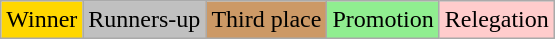<table class="wikitable">
<tr>
<td style="background-color: gold">Winner</td>
<td style="background-color: silver">Runners-up</td>
<td style="background-color: #cc9966">Third place</td>
<td style="background-color: #90EE90">Promotion</td>
<td style="background-color: #FFCCCC">Relegation</td>
</tr>
</table>
